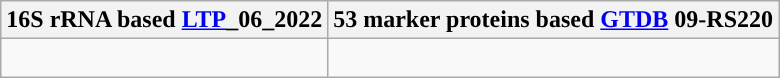<table class="wikitable">
<tr>
<th colspan=1>16S rRNA based <a href='#'>LTP</a>_06_2022</th>
<th colspan=1>53 marker proteins based <a href='#'>GTDB</a> 09-RS220</th>
</tr>
<tr>
<td style="vertical-align:top"><br></td>
<td><br></td>
</tr>
</table>
